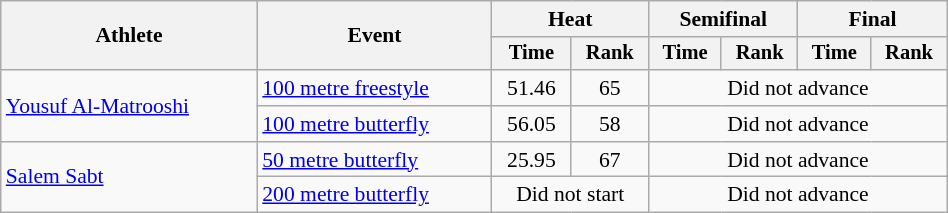<table class="wikitable" style="text-align:center; font-size:90%; width:50%;">
<tr>
<th rowspan="2">Athlete</th>
<th rowspan="2">Event</th>
<th colspan="2">Heat</th>
<th colspan="2">Semifinal</th>
<th colspan="2">Final</th>
</tr>
<tr style="font-size:95%">
<th>Time</th>
<th>Rank</th>
<th>Time</th>
<th>Rank</th>
<th>Time</th>
<th>Rank</th>
</tr>
<tr>
<td align=left rowspan=2><a href='#'>Yousuf Al-Matrooshi</a></td>
<td align=left><a href='#'>100 metre freestyle</a></td>
<td>51.46</td>
<td>65</td>
<td colspan=4>Did not advance</td>
</tr>
<tr>
<td align=left><a href='#'>100 metre butterfly</a></td>
<td>56.05</td>
<td>58</td>
<td colspan=4>Did not advance</td>
</tr>
<tr>
<td align=left rowspan=2><a href='#'>Salem Sabt</a></td>
<td align=left><a href='#'>50 metre butterfly</a></td>
<td>25.95</td>
<td>67</td>
<td colspan=4>Did not advance</td>
</tr>
<tr>
<td align=left><a href='#'>200 metre butterfly</a></td>
<td colspan=2>Did not start</td>
<td colspan=4>Did not advance</td>
</tr>
</table>
